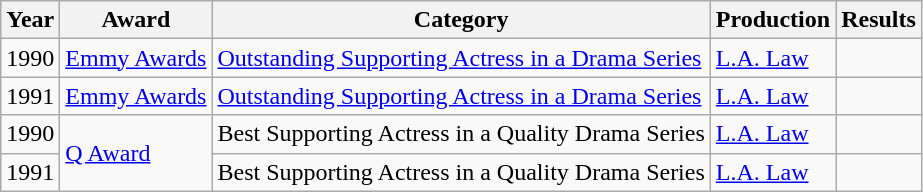<table class="wikitable sortable">
<tr>
<th>Year</th>
<th>Award</th>
<th>Category</th>
<th>Production</th>
<th>Results</th>
</tr>
<tr>
<td>1990</td>
<td><a href='#'>Emmy Awards</a></td>
<td><a href='#'>Outstanding Supporting Actress in a Drama Series</a></td>
<td><a href='#'>L.A. Law</a></td>
<td></td>
</tr>
<tr>
<td>1991</td>
<td><a href='#'>Emmy Awards</a></td>
<td><a href='#'>Outstanding Supporting Actress in a Drama Series</a></td>
<td><a href='#'>L.A. Law</a></td>
<td></td>
</tr>
<tr>
<td>1990</td>
<td rowspan="2"><a href='#'>Q Award</a></td>
<td>Best Supporting Actress in a Quality Drama Series</td>
<td><a href='#'>L.A. Law</a></td>
<td></td>
</tr>
<tr>
<td>1991</td>
<td>Best Supporting Actress in a Quality Drama Series</td>
<td><a href='#'>L.A. Law</a></td>
<td></td>
</tr>
</table>
